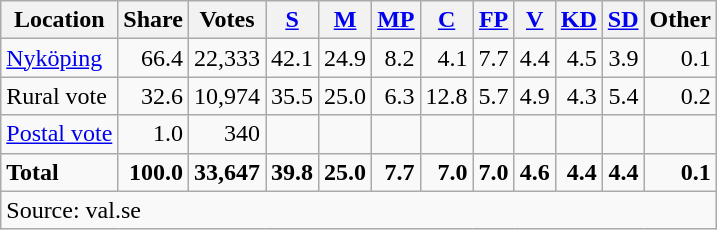<table class="wikitable sortable" style=text-align:right>
<tr>
<th>Location</th>
<th>Share</th>
<th>Votes</th>
<th><a href='#'>S</a></th>
<th><a href='#'>M</a></th>
<th><a href='#'>MP</a></th>
<th><a href='#'>C</a></th>
<th><a href='#'>FP</a></th>
<th><a href='#'>V</a></th>
<th><a href='#'>KD</a></th>
<th><a href='#'>SD</a></th>
<th>Other</th>
</tr>
<tr>
<td align=left><a href='#'>Nyköping</a></td>
<td>66.4</td>
<td>22,333</td>
<td>42.1</td>
<td>24.9</td>
<td>8.2</td>
<td>4.1</td>
<td>7.7</td>
<td>4.4</td>
<td>4.5</td>
<td>3.9</td>
<td>0.1</td>
</tr>
<tr>
<td align=left>Rural vote</td>
<td>32.6</td>
<td>10,974</td>
<td>35.5</td>
<td>25.0</td>
<td>6.3</td>
<td>12.8</td>
<td>5.7</td>
<td>4.9</td>
<td>4.3</td>
<td>5.4</td>
<td>0.2</td>
</tr>
<tr>
<td align=left><a href='#'>Postal vote</a></td>
<td>1.0</td>
<td>340</td>
<td></td>
<td></td>
<td></td>
<td></td>
<td></td>
<td></td>
<td></td>
<td></td>
<td></td>
</tr>
<tr>
<td align=left><strong>Total</strong></td>
<td><strong>100.0</strong></td>
<td><strong>33,647</strong></td>
<td><strong>39.8</strong></td>
<td><strong>25.0</strong></td>
<td><strong>7.7</strong></td>
<td><strong>7.0</strong></td>
<td><strong>7.0</strong></td>
<td><strong>4.6</strong></td>
<td><strong>4.4</strong></td>
<td><strong>4.4</strong></td>
<td><strong>0.1</strong></td>
</tr>
<tr>
<td align=left colspan=12>Source: val.se </td>
</tr>
</table>
